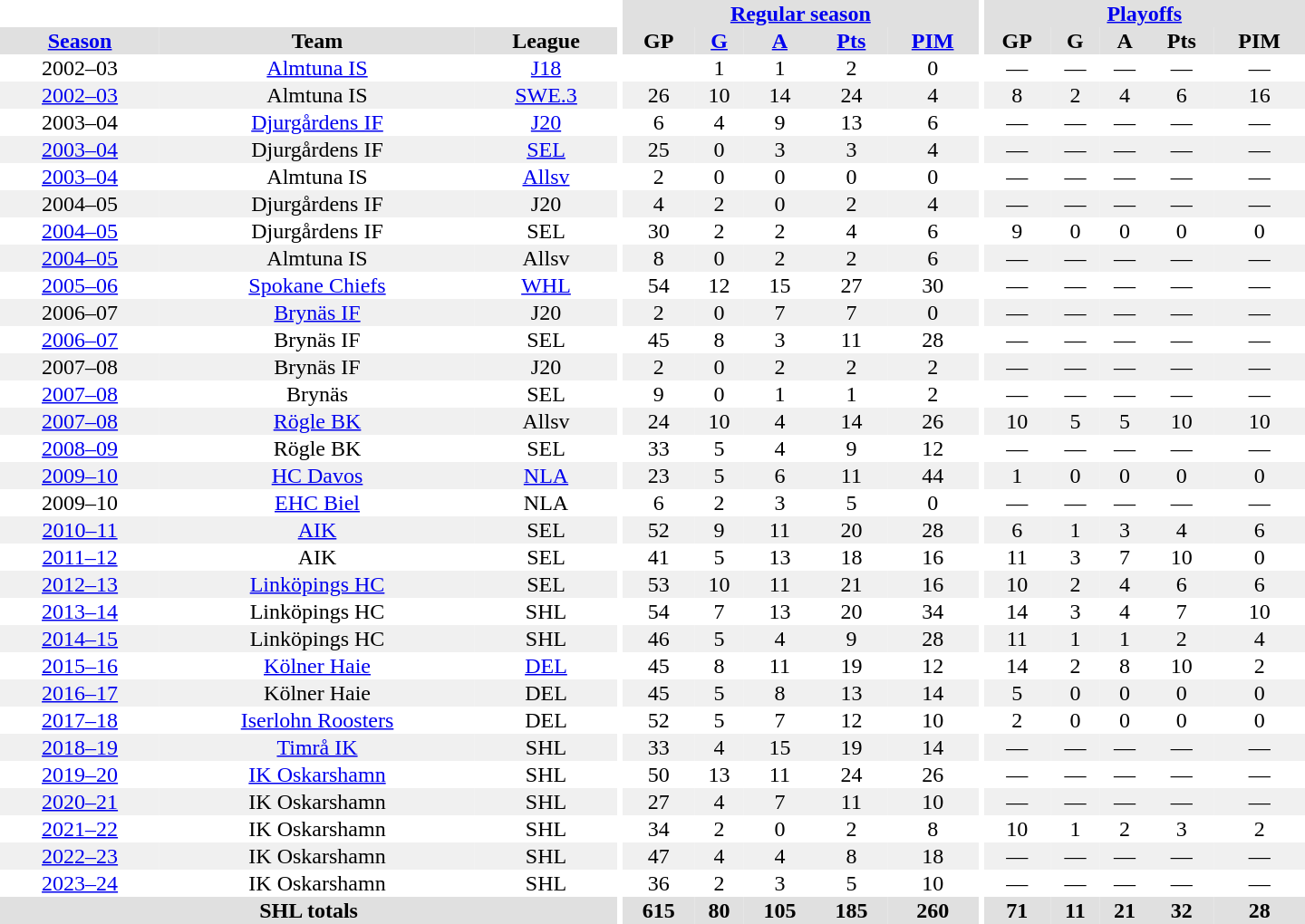<table border="0" cellpadding="1" cellspacing="0" style="text-align:center; width:60em">
<tr bgcolor="#e0e0e0">
<th colspan="3" bgcolor="#ffffff"></th>
<th rowspan="99" bgcolor="#ffffff"></th>
<th colspan="5"><a href='#'>Regular season</a></th>
<th rowspan="99" bgcolor="#ffffff"></th>
<th colspan="5"><a href='#'>Playoffs</a></th>
</tr>
<tr bgcolor="#e0e0e0">
<th><a href='#'>Season</a></th>
<th>Team</th>
<th>League</th>
<th>GP</th>
<th><a href='#'>G</a></th>
<th><a href='#'>A</a></th>
<th><a href='#'>Pts</a></th>
<th><a href='#'>PIM</a></th>
<th>GP</th>
<th>G</th>
<th>A</th>
<th>Pts</th>
<th>PIM</th>
</tr>
<tr>
<td>2002–03</td>
<td><a href='#'>Almtuna IS</a></td>
<td><a href='#'>J18</a></td>
<td></td>
<td>1</td>
<td>1</td>
<td>2</td>
<td>0</td>
<td>—</td>
<td>—</td>
<td>—</td>
<td>—</td>
<td>—</td>
</tr>
<tr bgcolor="#f0f0f0">
<td><a href='#'>2002–03</a></td>
<td>Almtuna IS</td>
<td><a href='#'>SWE.3</a></td>
<td>26</td>
<td>10</td>
<td>14</td>
<td>24</td>
<td>4</td>
<td>8</td>
<td>2</td>
<td>4</td>
<td>6</td>
<td>16</td>
</tr>
<tr>
<td>2003–04</td>
<td><a href='#'>Djurgårdens IF</a></td>
<td><a href='#'>J20</a></td>
<td>6</td>
<td>4</td>
<td>9</td>
<td>13</td>
<td>6</td>
<td>—</td>
<td>—</td>
<td>—</td>
<td>—</td>
<td>—</td>
</tr>
<tr bgcolor="#f0f0f0">
<td><a href='#'>2003–04</a></td>
<td>Djurgårdens IF</td>
<td><a href='#'>SEL</a></td>
<td>25</td>
<td>0</td>
<td>3</td>
<td>3</td>
<td>4</td>
<td>—</td>
<td>—</td>
<td>—</td>
<td>—</td>
<td>—</td>
</tr>
<tr>
<td><a href='#'>2003–04</a></td>
<td>Almtuna IS</td>
<td><a href='#'>Allsv</a></td>
<td>2</td>
<td>0</td>
<td>0</td>
<td>0</td>
<td>0</td>
<td>—</td>
<td>—</td>
<td>—</td>
<td>—</td>
<td>—</td>
</tr>
<tr bgcolor="#f0f0f0">
<td>2004–05</td>
<td>Djurgårdens IF</td>
<td>J20</td>
<td>4</td>
<td>2</td>
<td>0</td>
<td>2</td>
<td>4</td>
<td>—</td>
<td>—</td>
<td>—</td>
<td>—</td>
<td>—</td>
</tr>
<tr>
<td><a href='#'>2004–05</a></td>
<td>Djurgårdens IF</td>
<td>SEL</td>
<td>30</td>
<td>2</td>
<td>2</td>
<td>4</td>
<td>6</td>
<td>9</td>
<td>0</td>
<td>0</td>
<td>0</td>
<td>0</td>
</tr>
<tr bgcolor="#f0f0f0">
<td><a href='#'>2004–05</a></td>
<td>Almtuna IS</td>
<td>Allsv</td>
<td>8</td>
<td>0</td>
<td>2</td>
<td>2</td>
<td>6</td>
<td>—</td>
<td>—</td>
<td>—</td>
<td>—</td>
<td>—</td>
</tr>
<tr>
<td><a href='#'>2005–06</a></td>
<td><a href='#'>Spokane Chiefs</a></td>
<td><a href='#'>WHL</a></td>
<td>54</td>
<td>12</td>
<td>15</td>
<td>27</td>
<td>30</td>
<td>—</td>
<td>—</td>
<td>—</td>
<td>—</td>
<td>—</td>
</tr>
<tr bgcolor="#f0f0f0">
<td>2006–07</td>
<td><a href='#'>Brynäs IF</a></td>
<td>J20</td>
<td>2</td>
<td>0</td>
<td>7</td>
<td>7</td>
<td>0</td>
<td>—</td>
<td>—</td>
<td>—</td>
<td>—</td>
<td>—</td>
</tr>
<tr>
<td><a href='#'>2006–07</a></td>
<td>Brynäs IF</td>
<td>SEL</td>
<td>45</td>
<td>8</td>
<td>3</td>
<td>11</td>
<td>28</td>
<td>—</td>
<td>—</td>
<td>—</td>
<td>—</td>
<td>—</td>
</tr>
<tr bgcolor="#f0f0f0">
<td>2007–08</td>
<td>Brynäs IF</td>
<td>J20</td>
<td>2</td>
<td>0</td>
<td>2</td>
<td>2</td>
<td>2</td>
<td>—</td>
<td>—</td>
<td>—</td>
<td>—</td>
<td>—</td>
</tr>
<tr>
<td><a href='#'>2007–08</a></td>
<td>Brynäs</td>
<td>SEL</td>
<td>9</td>
<td>0</td>
<td>1</td>
<td>1</td>
<td>2</td>
<td>—</td>
<td>—</td>
<td>—</td>
<td>—</td>
<td>—</td>
</tr>
<tr bgcolor="#f0f0f0">
<td><a href='#'>2007–08</a></td>
<td><a href='#'>Rögle BK</a></td>
<td>Allsv</td>
<td>24</td>
<td>10</td>
<td>4</td>
<td>14</td>
<td>26</td>
<td>10</td>
<td>5</td>
<td>5</td>
<td>10</td>
<td>10</td>
</tr>
<tr>
<td><a href='#'>2008–09</a></td>
<td>Rögle BK</td>
<td>SEL</td>
<td>33</td>
<td>5</td>
<td>4</td>
<td>9</td>
<td>12</td>
<td>—</td>
<td>—</td>
<td>—</td>
<td>—</td>
<td>—</td>
</tr>
<tr bgcolor="#f0f0f0">
<td><a href='#'>2009–10</a></td>
<td><a href='#'>HC Davos</a></td>
<td><a href='#'>NLA</a></td>
<td>23</td>
<td>5</td>
<td>6</td>
<td>11</td>
<td>44</td>
<td>1</td>
<td>0</td>
<td>0</td>
<td>0</td>
<td>0</td>
</tr>
<tr>
<td>2009–10</td>
<td><a href='#'>EHC Biel</a></td>
<td>NLA</td>
<td>6</td>
<td>2</td>
<td>3</td>
<td>5</td>
<td>0</td>
<td>—</td>
<td>—</td>
<td>—</td>
<td>—</td>
<td>—</td>
</tr>
<tr bgcolor="#f0f0f0">
<td><a href='#'>2010–11</a></td>
<td><a href='#'>AIK</a></td>
<td>SEL</td>
<td>52</td>
<td>9</td>
<td>11</td>
<td>20</td>
<td>28</td>
<td>6</td>
<td>1</td>
<td>3</td>
<td>4</td>
<td>6</td>
</tr>
<tr>
<td><a href='#'>2011–12</a></td>
<td>AIK</td>
<td>SEL</td>
<td>41</td>
<td>5</td>
<td>13</td>
<td>18</td>
<td>16</td>
<td>11</td>
<td>3</td>
<td>7</td>
<td>10</td>
<td>0</td>
</tr>
<tr bgcolor="#f0f0f0">
<td><a href='#'>2012–13</a></td>
<td><a href='#'>Linköpings HC</a></td>
<td>SEL</td>
<td>53</td>
<td>10</td>
<td>11</td>
<td>21</td>
<td>16</td>
<td>10</td>
<td>2</td>
<td>4</td>
<td>6</td>
<td>6</td>
</tr>
<tr>
<td><a href='#'>2013–14</a></td>
<td>Linköpings HC</td>
<td>SHL</td>
<td>54</td>
<td>7</td>
<td>13</td>
<td>20</td>
<td>34</td>
<td>14</td>
<td>3</td>
<td>4</td>
<td>7</td>
<td>10</td>
</tr>
<tr bgcolor="#f0f0f0">
<td><a href='#'>2014–15</a></td>
<td>Linköpings HC</td>
<td>SHL</td>
<td>46</td>
<td>5</td>
<td>4</td>
<td>9</td>
<td>28</td>
<td>11</td>
<td>1</td>
<td>1</td>
<td>2</td>
<td>4</td>
</tr>
<tr>
<td><a href='#'>2015–16</a></td>
<td><a href='#'>Kölner Haie</a></td>
<td><a href='#'>DEL</a></td>
<td>45</td>
<td>8</td>
<td>11</td>
<td>19</td>
<td>12</td>
<td>14</td>
<td>2</td>
<td>8</td>
<td>10</td>
<td>2</td>
</tr>
<tr bgcolor="#f0f0f0">
<td><a href='#'>2016–17</a></td>
<td>Kölner Haie</td>
<td>DEL</td>
<td>45</td>
<td>5</td>
<td>8</td>
<td>13</td>
<td>14</td>
<td>5</td>
<td>0</td>
<td>0</td>
<td>0</td>
<td>0</td>
</tr>
<tr>
<td><a href='#'>2017–18</a></td>
<td><a href='#'>Iserlohn Roosters</a></td>
<td>DEL</td>
<td>52</td>
<td>5</td>
<td>7</td>
<td>12</td>
<td>10</td>
<td>2</td>
<td>0</td>
<td>0</td>
<td>0</td>
<td>0</td>
</tr>
<tr bgcolor="#f0f0f0">
<td><a href='#'>2018–19</a></td>
<td><a href='#'>Timrå IK</a></td>
<td>SHL</td>
<td>33</td>
<td>4</td>
<td>15</td>
<td>19</td>
<td>14</td>
<td>—</td>
<td>—</td>
<td>—</td>
<td>—</td>
<td>—</td>
</tr>
<tr>
<td><a href='#'>2019–20</a></td>
<td><a href='#'>IK Oskarshamn</a></td>
<td>SHL</td>
<td>50</td>
<td>13</td>
<td>11</td>
<td>24</td>
<td>26</td>
<td>—</td>
<td>—</td>
<td>—</td>
<td>—</td>
<td>—</td>
</tr>
<tr bgcolor="#f0f0f0">
<td><a href='#'>2020–21</a></td>
<td>IK Oskarshamn</td>
<td>SHL</td>
<td>27</td>
<td>4</td>
<td>7</td>
<td>11</td>
<td>10</td>
<td>—</td>
<td>—</td>
<td>—</td>
<td>—</td>
<td>—</td>
</tr>
<tr>
<td><a href='#'>2021–22</a></td>
<td>IK Oskarshamn</td>
<td>SHL</td>
<td>34</td>
<td>2</td>
<td>0</td>
<td>2</td>
<td>8</td>
<td>10</td>
<td>1</td>
<td>2</td>
<td>3</td>
<td>2</td>
</tr>
<tr bgcolor="#f0f0f0">
<td><a href='#'>2022–23</a></td>
<td>IK Oskarshamn</td>
<td>SHL</td>
<td>47</td>
<td>4</td>
<td>4</td>
<td>8</td>
<td>18</td>
<td>—</td>
<td>—</td>
<td>—</td>
<td>—</td>
<td>—</td>
</tr>
<tr>
<td><a href='#'>2023–24</a></td>
<td>IK Oskarshamn</td>
<td>SHL</td>
<td>36</td>
<td>2</td>
<td>3</td>
<td>5</td>
<td>10</td>
<td>—</td>
<td>—</td>
<td>—</td>
<td>—</td>
<td>—</td>
</tr>
<tr bgcolor="#e0e0e0">
<th colspan="3">SHL totals</th>
<th>615</th>
<th>80</th>
<th>105</th>
<th>185</th>
<th>260</th>
<th>71</th>
<th>11</th>
<th>21</th>
<th>32</th>
<th>28</th>
</tr>
</table>
